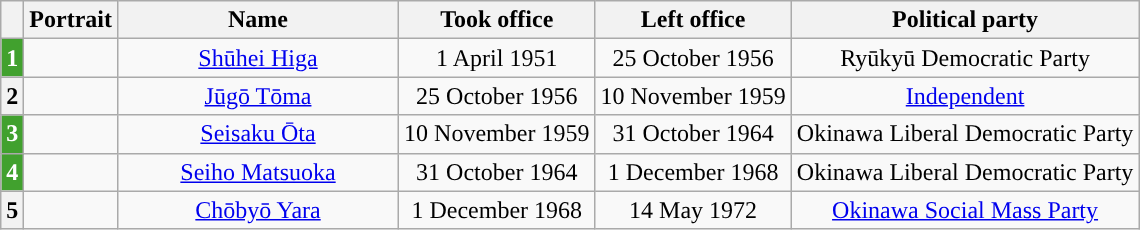<table class="wikitable" style="text-align:center">
<tr>
<th></th>
<th>Portrait</th>
<th width=180>Name<br></th>
<th>Took office</th>
<th>Left office</th>
<th>Political party</th>
</tr>
<tr>
<th style="background:#41A12E; color:white;">1</th>
<td></td>
<td><a href='#'>Shūhei Higa</a><br></td>
<td>1 April 1951</td>
<td>25 October 1956</td>
<td>Ryūkyū Democratic Party</td>
</tr>
<tr>
<th style="background:">2</th>
<td></td>
<td><a href='#'>Jūgō Tōma</a><br></td>
<td>25 October 1956</td>
<td>10 November 1959</td>
<td><a href='#'>Independent</a></td>
</tr>
<tr>
<th style="background:#41A12E; color:white;">3</th>
<td></td>
<td><a href='#'>Seisaku Ōta</a><br></td>
<td>10 November 1959</td>
<td>31 October 1964</td>
<td>Okinawa Liberal Democratic Party</td>
</tr>
<tr>
<th style="background:#41A12E; color:white;">4</th>
<td></td>
<td><a href='#'>Seiho Matsuoka</a><br></td>
<td>31 October 1964</td>
<td>1 December 1968</td>
<td>Okinawa Liberal Democratic Party</td>
</tr>
<tr>
<th style="background:">5</th>
<td></td>
<td><a href='#'>Chōbyō Yara</a><br></td>
<td>1 December 1968</td>
<td>14 May 1972</td>
<td><a href='#'>Okinawa Social Mass Party</a></td>
</tr>
</table>
